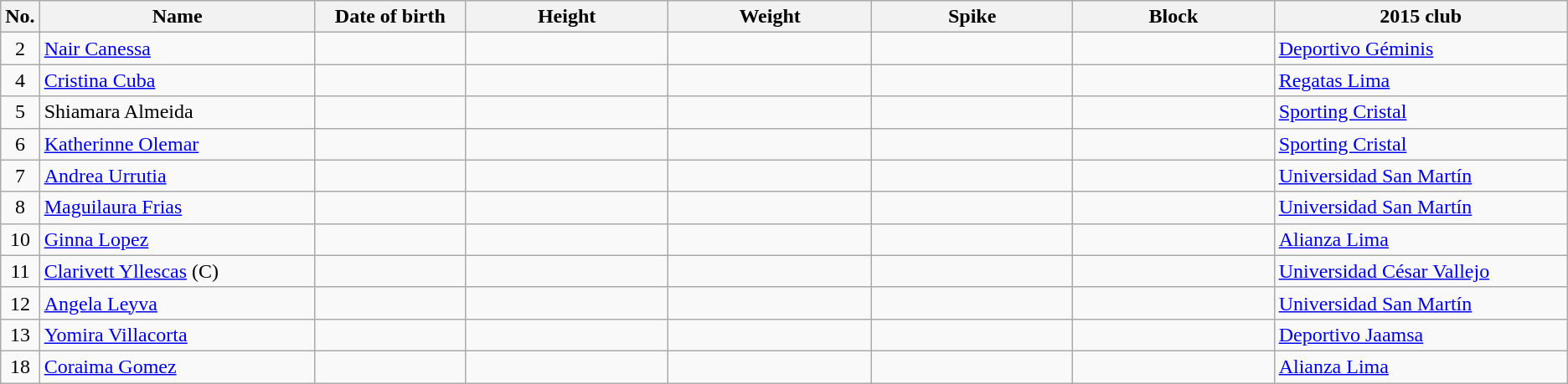<table class="wikitable sortable" style="text-align:center;">
<tr>
<th>No.</th>
<th style="width:15em">Name</th>
<th style="width:8em">Date of birth</th>
<th style="width:11em">Height</th>
<th style="width:11em">Weight</th>
<th style="width:11em">Spike</th>
<th style="width:11em">Block</th>
<th style="width:16em">2015 club</th>
</tr>
<tr>
<td>2</td>
<td align=left><a href='#'>Nair Canessa</a></td>
<td align=right></td>
<td></td>
<td></td>
<td></td>
<td></td>
<td align=left> <a href='#'>Deportivo Géminis</a></td>
</tr>
<tr>
<td>4</td>
<td align=left><a href='#'>Cristina Cuba</a></td>
<td align=right></td>
<td></td>
<td></td>
<td></td>
<td></td>
<td align=left> <a href='#'>Regatas Lima</a></td>
</tr>
<tr>
<td>5</td>
<td align=left>Shiamara Almeida</td>
<td align=right></td>
<td></td>
<td></td>
<td></td>
<td></td>
<td align=left> <a href='#'>Sporting Cristal</a></td>
</tr>
<tr>
<td>6</td>
<td align=left><a href='#'>Katherinne Olemar</a></td>
<td align=right></td>
<td></td>
<td></td>
<td></td>
<td></td>
<td align=left> <a href='#'>Sporting Cristal</a></td>
</tr>
<tr>
<td>7</td>
<td align=left><a href='#'>Andrea Urrutia</a></td>
<td align=right></td>
<td></td>
<td></td>
<td></td>
<td></td>
<td align=left> <a href='#'>Universidad San Martín</a></td>
</tr>
<tr>
<td>8</td>
<td align=left><a href='#'>Maguilaura Frias</a></td>
<td align=right></td>
<td></td>
<td></td>
<td></td>
<td></td>
<td align=left> <a href='#'>Universidad San Martín</a></td>
</tr>
<tr>
<td>10</td>
<td align=left><a href='#'>Ginna Lopez</a></td>
<td align=right></td>
<td></td>
<td></td>
<td></td>
<td></td>
<td align=left> <a href='#'>Alianza Lima</a></td>
</tr>
<tr>
<td>11</td>
<td align=left><a href='#'>Clarivett Yllescas</a> (C)</td>
<td align=right></td>
<td></td>
<td></td>
<td></td>
<td></td>
<td align=left> <a href='#'>Universidad César Vallejo</a></td>
</tr>
<tr>
<td>12</td>
<td align=left><a href='#'>Angela Leyva</a></td>
<td align=right></td>
<td></td>
<td></td>
<td></td>
<td></td>
<td align=left> <a href='#'>Universidad San Martín</a></td>
</tr>
<tr>
<td>13</td>
<td align=left><a href='#'>Yomira Villacorta</a></td>
<td align=right></td>
<td></td>
<td></td>
<td></td>
<td></td>
<td align=left> <a href='#'>Deportivo Jaamsa</a></td>
</tr>
<tr>
<td>18</td>
<td align=left><a href='#'>Coraima Gomez</a></td>
<td align=right></td>
<td></td>
<td></td>
<td></td>
<td></td>
<td align=left> <a href='#'>Alianza Lima</a></td>
</tr>
</table>
